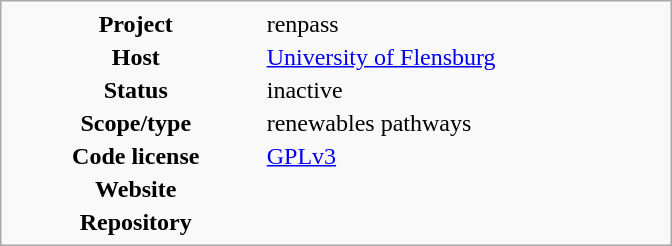<table class="infobox" style="width: 28em">
<tr>
<th style="width: 35%">Project</th>
<td style="width: 55%">renpass</td>
</tr>
<tr>
<th>Host</th>
<td><a href='#'>University of Flensburg</a></td>
</tr>
<tr>
<th>Status</th>
<td>inactive</td>
</tr>
<tr>
<th>Scope/type</th>
<td>renewables pathways</td>
</tr>
<tr>
<th>Code license</th>
<td><a href='#'>GPLv3</a></td>
</tr>
<tr>
<th>Website</th>
<td><br></td>
</tr>
<tr>
<th>Repository</th>
<td></td>
</tr>
</table>
